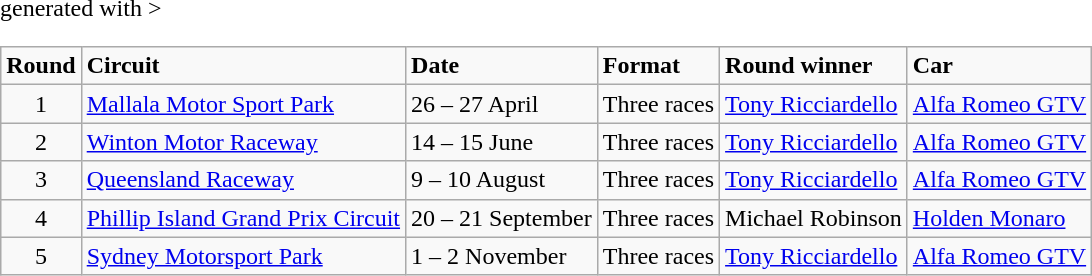<table class="wikitable" <hiddentext>generated with >
<tr style="font-weight:bold">
<td height="14" align="center">Round</td>
<td>Circuit</td>
<td>Date</td>
<td>Format</td>
<td>Round winner</td>
<td>Car</td>
</tr>
<tr>
<td height="14" align="center">1</td>
<td><a href='#'>Mallala Motor Sport Park</a></td>
<td>26 – 27 April</td>
<td>Three races</td>
<td><a href='#'>Tony Ricciardello</a></td>
<td><a href='#'>Alfa Romeo GTV</a></td>
</tr>
<tr>
<td height="14" align="center">2</td>
<td><a href='#'>Winton Motor Raceway</a></td>
<td>14 – 15 June</td>
<td>Three races</td>
<td><a href='#'>Tony Ricciardello</a></td>
<td><a href='#'>Alfa Romeo GTV</a></td>
</tr>
<tr>
<td height="14" align="center">3</td>
<td><a href='#'>Queensland Raceway</a></td>
<td>9 – 10 August</td>
<td>Three races</td>
<td><a href='#'>Tony Ricciardello</a></td>
<td><a href='#'>Alfa Romeo GTV</a></td>
</tr>
<tr>
<td height="14" align="center">4</td>
<td><a href='#'>Phillip Island Grand Prix Circuit</a></td>
<td>20 – 21 September</td>
<td>Three races</td>
<td>Michael Robinson</td>
<td><a href='#'>Holden Monaro</a></td>
</tr>
<tr>
<td height="14" align="center">5</td>
<td><a href='#'>Sydney Motorsport Park</a></td>
<td>1 – 2 November</td>
<td>Three races</td>
<td><a href='#'>Tony Ricciardello</a></td>
<td><a href='#'>Alfa Romeo GTV</a></td>
</tr>
</table>
